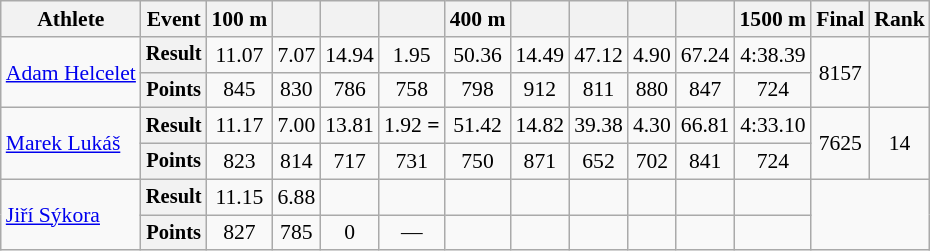<table class="wikitable" style="font-size:90%;">
<tr>
<th>Athlete</th>
<th>Event</th>
<th>100 m</th>
<th></th>
<th></th>
<th></th>
<th>400 m</th>
<th></th>
<th></th>
<th></th>
<th></th>
<th>1500 m</th>
<th>Final</th>
<th>Rank</th>
</tr>
<tr align=center>
<td style="text-align:left;" rowspan="2"><a href='#'>Adam Helcelet</a></td>
<th style="font-size:95%">Result</th>
<td>11.07</td>
<td>7.07</td>
<td>14.94 <strong></strong></td>
<td>1.95</td>
<td>50.36</td>
<td>14.49</td>
<td>47.12 <strong></strong></td>
<td>4.90 <strong></strong></td>
<td>67.24 <strong></strong></td>
<td>4:38.39 <strong></strong></td>
<td rowspan="2">8157 <strong></strong></td>
<td rowspan="2"></td>
</tr>
<tr align=center>
<th style="font-size:95%">Points</th>
<td>845</td>
<td>830</td>
<td>786</td>
<td>758</td>
<td>798</td>
<td>912</td>
<td>811</td>
<td>880</td>
<td>847</td>
<td>724</td>
</tr>
<tr align=center>
<td style="text-align:left;" rowspan="2"><a href='#'>Marek Lukáš</a></td>
<th style="font-size:95%">Result</th>
<td>11.17</td>
<td>7.00 <strong></strong></td>
<td>13.81</td>
<td>1.92 <strong>=</strong></td>
<td>51.42</td>
<td>14.82</td>
<td>39.38</td>
<td>4.30</td>
<td>66.81</td>
<td>4:33.10 <strong></strong></td>
<td rowspan="2">7625</td>
<td rowspan="2">14</td>
</tr>
<tr align=center>
<th style="font-size:95%">Points</th>
<td>823</td>
<td>814</td>
<td>717</td>
<td>731</td>
<td>750</td>
<td>871</td>
<td>652</td>
<td>702</td>
<td>841</td>
<td>724</td>
</tr>
<tr align=center>
<td style="text-align:left;" rowspan="2"><a href='#'>Jiří Sýkora</a></td>
<th style="font-size:95%">Result</th>
<td>11.15</td>
<td>6.88</td>
<td></td>
<td></td>
<td></td>
<td></td>
<td></td>
<td></td>
<td></td>
<td></td>
<td rowspan="2" colspan=2></td>
</tr>
<tr align=center>
<th style="font-size:95%">Points</th>
<td>827</td>
<td>785</td>
<td>0</td>
<td>—</td>
<td></td>
<td></td>
<td></td>
<td></td>
<td></td>
<td></td>
</tr>
</table>
